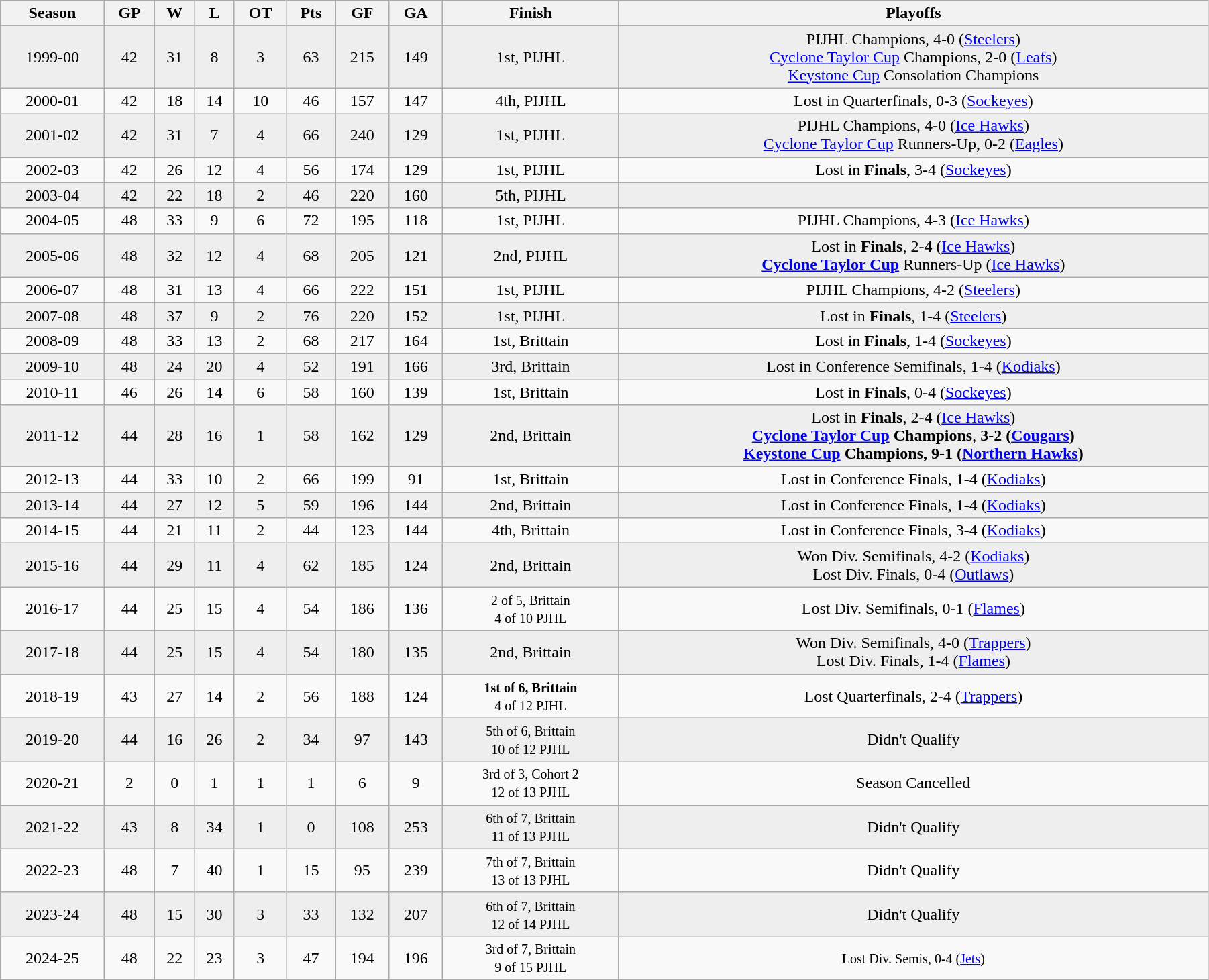<table class="wikitable" width="95%">
<tr>
<th>Season</th>
<th>GP</th>
<th>W</th>
<th>L</th>
<th>OT</th>
<th>Pts</th>
<th>GF</th>
<th>GA</th>
<th>Finish</th>
<th>Playoffs</th>
</tr>
<tr align="center" style="background:#eee;">
<td>1999-00</td>
<td>42</td>
<td>31</td>
<td>8</td>
<td>3</td>
<td>63</td>
<td>215</td>
<td>149</td>
<td>1st, PIJHL</td>
<td>PIJHL Champions, 4-0 (<a href='#'>Steelers</a>)<br><a href='#'>Cyclone Taylor Cup</a> Champions, 2-0 (<a href='#'>Leafs</a>)<br><a href='#'>Keystone Cup</a> Consolation Champions</td>
</tr>
<tr align="center">
<td>2000-01</td>
<td>42</td>
<td>18</td>
<td>14</td>
<td>10</td>
<td>46</td>
<td>157</td>
<td>147</td>
<td>4th, PIJHL</td>
<td>Lost in Quarterfinals, 0-3 (<a href='#'>Sockeyes</a>)</td>
</tr>
<tr align="center" style="background:#eee;">
<td>2001-02</td>
<td>42</td>
<td>31</td>
<td>7</td>
<td>4</td>
<td>66</td>
<td>240</td>
<td>129</td>
<td>1st, PIJHL</td>
<td>PIJHL Champions, 4-0 (<a href='#'>Ice Hawks</a>)<br><a href='#'>Cyclone Taylor Cup</a> Runners-Up, 0-2 (<a href='#'>Eagles</a>)</td>
</tr>
<tr align="center">
<td>2002-03</td>
<td>42</td>
<td>26</td>
<td>12</td>
<td>4</td>
<td>56</td>
<td>174</td>
<td>129</td>
<td>1st, PIJHL</td>
<td>Lost in <strong>Finals</strong>, 3-4 (<a href='#'>Sockeyes</a>)</td>
</tr>
<tr align="center" style="background:#eee;">
<td>2003-04</td>
<td>42</td>
<td>22</td>
<td>18</td>
<td>2</td>
<td>46</td>
<td>220</td>
<td>160</td>
<td>5th, PIJHL</td>
<td></td>
</tr>
<tr align="center">
<td>2004-05</td>
<td>48</td>
<td>33</td>
<td>9</td>
<td>6</td>
<td>72</td>
<td>195</td>
<td>118</td>
<td>1st, PIJHL</td>
<td>PIJHL Champions, 4-3 (<a href='#'>Ice Hawks</a>)</td>
</tr>
<tr align="center" style="background:#eee;">
<td>2005-06</td>
<td>48</td>
<td>32</td>
<td>12</td>
<td>4</td>
<td>68</td>
<td>205</td>
<td>121</td>
<td>2nd, PIJHL</td>
<td>Lost in <strong>Finals</strong>, 2-4 (<a href='#'>Ice Hawks</a>)<br><strong><a href='#'>Cyclone Taylor Cup</a></strong> Runners-Up (<a href='#'>Ice Hawks</a>)</td>
</tr>
<tr align="center">
<td>2006-07</td>
<td>48</td>
<td>31</td>
<td>13</td>
<td>4</td>
<td>66</td>
<td>222</td>
<td>151</td>
<td>1st, PIJHL</td>
<td>PIJHL Champions, 4-2 (<a href='#'>Steelers</a>)</td>
</tr>
<tr align="center" style="background:#eee;">
<td>2007-08</td>
<td>48</td>
<td>37</td>
<td>9</td>
<td>2</td>
<td>76</td>
<td>220</td>
<td>152</td>
<td>1st, PIJHL</td>
<td>Lost in <strong>Finals</strong>, 1-4 (<a href='#'>Steelers</a>)</td>
</tr>
<tr align="center">
<td>2008-09</td>
<td>48</td>
<td>33</td>
<td>13</td>
<td>2</td>
<td>68</td>
<td>217</td>
<td>164</td>
<td>1st, Brittain</td>
<td>Lost in <strong>Finals</strong>, 1-4 (<a href='#'>Sockeyes</a>)</td>
</tr>
<tr align="center" style="background:#eee;">
<td>2009-10</td>
<td>48</td>
<td>24</td>
<td>20</td>
<td>4</td>
<td>52</td>
<td>191</td>
<td>166</td>
<td>3rd, Brittain</td>
<td>Lost in Conference Semifinals, 1-4 (<a href='#'>Kodiaks</a>)</td>
</tr>
<tr align="center">
<td>2010-11</td>
<td>46</td>
<td>26</td>
<td>14</td>
<td>6</td>
<td>58</td>
<td>160</td>
<td>139</td>
<td>1st, Brittain</td>
<td>Lost in <strong>Finals</strong>, 0-4 (<a href='#'>Sockeyes</a>)</td>
</tr>
<tr align="center" style="background:#eee;">
<td>2011-12</td>
<td>44</td>
<td>28</td>
<td>16</td>
<td>1</td>
<td>58</td>
<td>162</td>
<td>129</td>
<td>2nd, Brittain</td>
<td>Lost in <strong>Finals</strong>, 2-4 (<a href='#'>Ice Hawks</a>)<br><strong><a href='#'>Cyclone Taylor Cup</a> Champions</strong>, <strong>3-2 (<a href='#'>Cougars</a>)</strong><br><strong><a href='#'>Keystone Cup</a> Champions, 9-1 (<a href='#'>Northern Hawks</a>)</strong></td>
</tr>
<tr align="center">
<td>2012-13</td>
<td>44</td>
<td>33</td>
<td>10</td>
<td>2</td>
<td>66</td>
<td>199</td>
<td>91</td>
<td>1st, Brittain</td>
<td>Lost in Conference Finals, 1-4 (<a href='#'>Kodiaks</a>)</td>
</tr>
<tr align="center" style="background:#eee;">
<td>2013-14</td>
<td>44</td>
<td>27</td>
<td>12</td>
<td>5</td>
<td>59</td>
<td>196</td>
<td>144</td>
<td>2nd, Brittain</td>
<td>Lost in Conference Finals, 1-4 (<a href='#'>Kodiaks</a>)</td>
</tr>
<tr align="center">
<td>2014-15</td>
<td>44</td>
<td>21</td>
<td>11</td>
<td>2</td>
<td>44</td>
<td>123</td>
<td>144</td>
<td>4th, Brittain</td>
<td>Lost in Conference Finals, 3-4 (<a href='#'>Kodiaks</a>)</td>
</tr>
<tr align="center" style="background:#eee;">
<td>2015-16</td>
<td>44</td>
<td>29</td>
<td>11</td>
<td>4</td>
<td>62</td>
<td>185</td>
<td>124</td>
<td>2nd, Brittain</td>
<td>Won Div. Semifinals, 4-2 (<a href='#'>Kodiaks</a>)<br>Lost Div. Finals, 0-4 (<a href='#'>Outlaws</a>)</td>
</tr>
<tr align="center">
<td>2016-17</td>
<td>44</td>
<td>25</td>
<td>15</td>
<td>4</td>
<td>54</td>
<td>186</td>
<td>136</td>
<td><small>2 of 5, Brittain<br>4 of 10 PJHL</small></td>
<td>Lost Div. Semifinals, 0-1 (<a href='#'>Flames</a>)</td>
</tr>
<tr align="center" style="background:#eee;">
<td>2017-18</td>
<td>44</td>
<td>25</td>
<td>15</td>
<td>4</td>
<td>54</td>
<td>180</td>
<td>135</td>
<td>2nd, Brittain</td>
<td>Won Div. Semifinals, 4-0 (<a href='#'>Trappers</a>)<br>Lost Div. Finals, 1-4 (<a href='#'>Flames</a>)</td>
</tr>
<tr align="center">
<td>2018-19</td>
<td>43</td>
<td>27</td>
<td>14</td>
<td>2</td>
<td>56</td>
<td>188</td>
<td>124</td>
<td><small><strong>1st of 6, Brittain</strong><br>4 of 12 PJHL</small></td>
<td>Lost Quarterfinals, 2-4 (<a href='#'>Trappers</a>)</td>
</tr>
<tr align="center" style="background:#eee;">
<td>2019-20</td>
<td>44</td>
<td>16</td>
<td>26</td>
<td>2</td>
<td>34</td>
<td>97</td>
<td>143</td>
<td><small>5th of 6, Brittain<br>10 of 12 PJHL</small></td>
<td>Didn't Qualify</td>
</tr>
<tr align="center">
<td>2020-21</td>
<td>2</td>
<td>0</td>
<td>1</td>
<td>1</td>
<td>1</td>
<td>6</td>
<td>9</td>
<td><small>3rd of 3, Cohort 2<br>12 of 13 PJHL</small></td>
<td>Season Cancelled</td>
</tr>
<tr align="center" style="background:#eee;">
<td>2021-22</td>
<td>43</td>
<td>8</td>
<td>34</td>
<td>1</td>
<td>0</td>
<td>108</td>
<td>253</td>
<td><small>6th of 7, Brittain<br>11 of 13 PJHL</small></td>
<td>Didn't Qualify</td>
</tr>
<tr align="center">
<td>2022-23</td>
<td>48</td>
<td>7</td>
<td>40</td>
<td>1</td>
<td>15</td>
<td>95</td>
<td>239</td>
<td><small>7th of 7, Brittain<br>13 of 13 PJHL</small></td>
<td>Didn't Qualify</td>
</tr>
<tr align="center" style="background:#eee;">
<td>2023-24</td>
<td>48</td>
<td>15</td>
<td>30</td>
<td>3</td>
<td>33</td>
<td>132</td>
<td>207</td>
<td><small>6th of 7, Brittain<br>12 of 14 PJHL</small></td>
<td>Didn't Qualify</td>
</tr>
<tr align="center">
<td>2024-25</td>
<td>48</td>
<td>22</td>
<td>23</td>
<td>3</td>
<td>47</td>
<td>194</td>
<td>196</td>
<td><small>3rd of 7, Brittain<br>9 of 15 PJHL</small></td>
<td><small>Lost Div. Semis, 0-4 (<a href='#'>Jets</a>)</small></td>
</tr>
</table>
